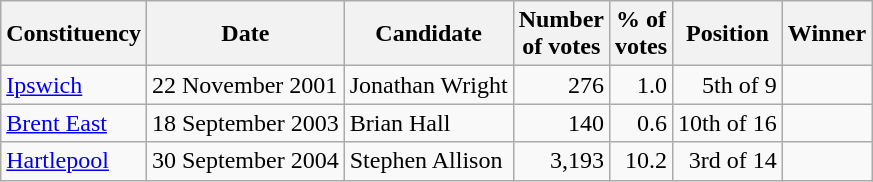<table class="wikitable sortable">
<tr style="text-align:center;">
<th>Constituency</th>
<th>Date</th>
<th>Candidate</th>
<th>Number<br>of votes</th>
<th>% of<br>votes</th>
<th>Position</th>
<th colspan=2>Winner</th>
</tr>
<tr>
<td><a href='#'>Ipswich</a></td>
<td>22 November 2001</td>
<td>Jonathan Wright</td>
<td style="text-align: right; margin-right: 0.5em">276</td>
<td style="text-align: right; margin-right: 0.5em">1.0</td>
<td style="text-align: right; margin-right: 0.5em">5th of 9</td>
<td></td>
</tr>
<tr>
<td><a href='#'>Brent East</a></td>
<td>18 September 2003</td>
<td>Brian Hall</td>
<td style="text-align: right; margin-right: 0.5em">140</td>
<td style="text-align: right; margin-right: 0.5em">0.6</td>
<td style="text-align: right; margin-right: 0.5em">10th of 16</td>
<td></td>
</tr>
<tr>
<td><a href='#'>Hartlepool</a></td>
<td>30 September 2004</td>
<td>Stephen Allison</td>
<td style="text-align: right; margin-right: 0.5em">3,193</td>
<td style="text-align: right; margin-right: 0.5em">10.2</td>
<td style="text-align: right; margin-right: 0.5em">3rd of 14</td>
<td></td>
</tr>
</table>
